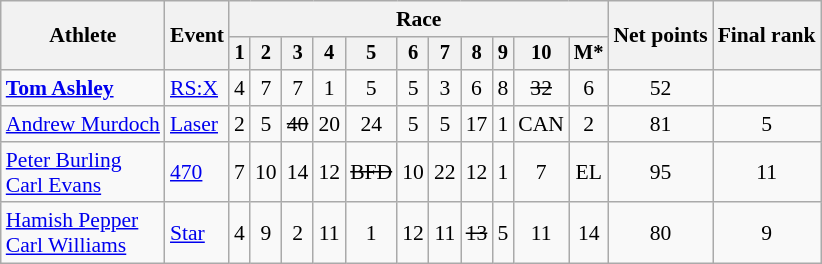<table class="wikitable" style="font-size:90%">
<tr>
<th rowspan=2>Athlete</th>
<th rowspan=2>Event</th>
<th colspan=11>Race</th>
<th rowspan=2>Net points</th>
<th rowspan=2>Final rank</th>
</tr>
<tr style="font-size:95%">
<th>1</th>
<th>2</th>
<th>3</th>
<th>4</th>
<th>5</th>
<th>6</th>
<th>7</th>
<th>8</th>
<th>9</th>
<th>10</th>
<th>M*</th>
</tr>
<tr align=center>
<td align=left><strong><a href='#'>Tom Ashley</a></strong></td>
<td align=left><a href='#'>RS:X</a></td>
<td>4</td>
<td>7</td>
<td>7</td>
<td>1</td>
<td>5</td>
<td>5</td>
<td>3</td>
<td>6</td>
<td>8</td>
<td><s>32</s></td>
<td>6</td>
<td>52</td>
<td></td>
</tr>
<tr align=center>
<td align=left><a href='#'>Andrew Murdoch</a></td>
<td align=left><a href='#'>Laser</a></td>
<td>2</td>
<td>5</td>
<td><s>40</s></td>
<td>20</td>
<td>24</td>
<td>5</td>
<td>5</td>
<td>17</td>
<td>1</td>
<td>CAN</td>
<td>2</td>
<td>81</td>
<td>5</td>
</tr>
<tr align=center>
<td align=left><a href='#'>Peter Burling</a> <br> <a href='#'>Carl Evans</a></td>
<td align=left><a href='#'>470</a></td>
<td>7</td>
<td>10</td>
<td>14</td>
<td>12</td>
<td><s>BFD</s></td>
<td>10</td>
<td>22</td>
<td>12</td>
<td>1</td>
<td>7</td>
<td>EL</td>
<td>95</td>
<td>11</td>
</tr>
<tr align=center>
<td align=left><a href='#'>Hamish Pepper</a> <br> <a href='#'>Carl Williams</a></td>
<td align=left><a href='#'>Star</a></td>
<td>4</td>
<td>9</td>
<td>2</td>
<td>11</td>
<td>1</td>
<td>12</td>
<td>11</td>
<td><s>13</s></td>
<td>5</td>
<td>11</td>
<td>14</td>
<td>80</td>
<td>9</td>
</tr>
</table>
